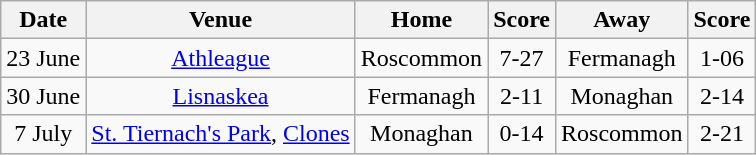<table class="wikitable">
<tr>
<th>Date</th>
<th>Venue</th>
<th>Home</th>
<th>Score</th>
<th>Away</th>
<th>Score</th>
</tr>
<tr align="center">
<td>23 June</td>
<td><a href='#'>Athleague</a></td>
<td>Roscommon</td>
<td>7-27</td>
<td>Fermanagh</td>
<td>1-06</td>
</tr>
<tr align="center">
<td>30 June</td>
<td><a href='#'>Lisnaskea</a></td>
<td>Fermanagh</td>
<td>2-11</td>
<td>Monaghan</td>
<td>2-14</td>
</tr>
<tr align="center">
<td>7 July</td>
<td><a href='#'>St. Tiernach's Park</a>, <a href='#'>Clones</a></td>
<td>Monaghan</td>
<td>0-14</td>
<td>Roscommon</td>
<td>2-21</td>
</tr>
</table>
